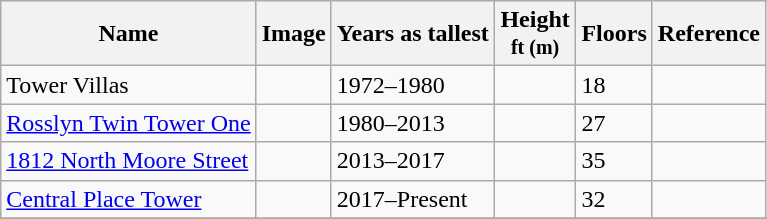<table class="wikitable sortable" style>
<tr>
<th>Name</th>
<th class="unsortable">Image</th>
<th>Years as tallest</th>
<th scope="col" style="width: 47px;">Height<br><small>ft (m)</small></th>
<th>Floors</th>
<th class="unsortable">Reference</th>
</tr>
<tr>
<td>Tower Villas</td>
<td></td>
<td>1972–1980</td>
<td></td>
<td>18</td>
<td></td>
</tr>
<tr>
<td><a href='#'>Rosslyn Twin Tower One</a></td>
<td></td>
<td>1980–2013</td>
<td></td>
<td>27</td>
<td></td>
</tr>
<tr>
<td><a href='#'>1812 North Moore Street</a></td>
<td></td>
<td>2013–2017</td>
<td></td>
<td>35</td>
<td></td>
</tr>
<tr>
<td><a href='#'>Central Place Tower</a></td>
<td></td>
<td>2017–Present</td>
<td></td>
<td>32</td>
<td></td>
</tr>
<tr>
</tr>
</table>
